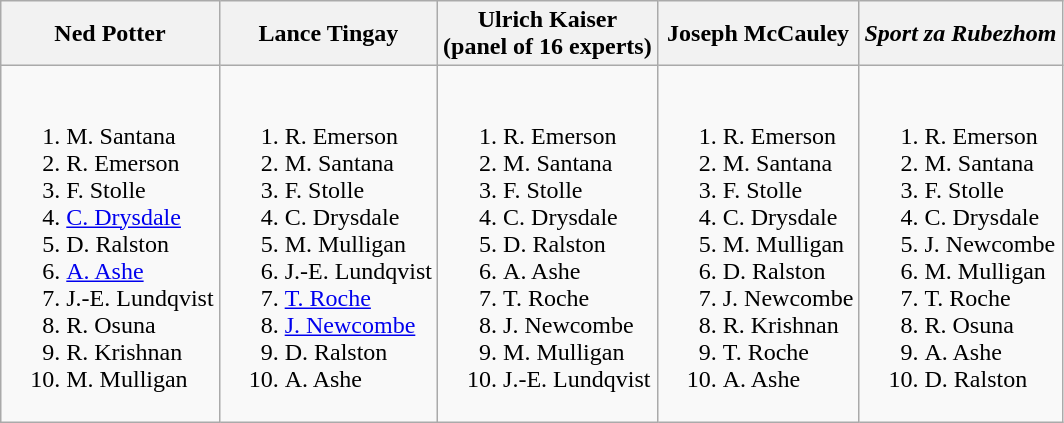<table class="wikitable">
<tr>
<th>Ned Potter</th>
<th>Lance Tingay<strong></strong></th>
<th>Ulrich Kaiser<em></em><br>(panel of 16 experts)</th>
<th>Joseph McCauley<em></em></th>
<th><strong><em>Sport za Rubezhom</em></strong></th>
</tr>
<tr style="vertical-align: top;">
<td style="white-space: nowrap;"><br><ol><li> M. Santana</li><li> R. Emerson</li><li> F. Stolle</li><li> <a href='#'>C. Drysdale</a></li><li> D. Ralston</li><li> <a href='#'>A. Ashe</a></li><li> J.-E. Lundqvist</li><li> R. Osuna</li><li> R. Krishnan</li><li> M. Mulligan</li></ol></td>
<td style="white-space: nowrap;"><br><ol><li> R. Emerson</li><li> M. Santana</li><li> F. Stolle</li><li> C. Drysdale</li><li> M. Mulligan</li><li> J.-E. Lundqvist</li><li> <a href='#'>T. Roche</a></li><li> <a href='#'>J. Newcombe</a></li><li> D. Ralston</li><li> A. Ashe</li></ol></td>
<td style="white-space: nowrap;"><br><ol><li> R. Emerson</li><li> M. Santana</li><li> F. Stolle</li><li> C. Drysdale</li><li> D. Ralston</li><li> A. Ashe</li><li> T. Roche</li><li> J. Newcombe</li><li> M. Mulligan</li><li> J.-E. Lundqvist</li></ol></td>
<td style="white-space: nowrap;"><br><ol><li> R. Emerson</li><li> M. Santana</li><li> F. Stolle</li><li> C. Drysdale</li><li> M. Mulligan</li><li> D. Ralston</li><li> J. Newcombe</li><li> R. Krishnan</li><li> T. Roche</li><li> A. Ashe</li></ol></td>
<td style="white-space: nowrap;"><br><ol><li> R. Emerson</li><li> M. Santana</li><li> F. Stolle</li><li> C. Drysdale</li><li> J. Newcombe</li><li> M. Mulligan</li><li> T. Roche</li><li> R. Osuna</li><li> A. Ashe</li><li> D. Ralston</li></ol></td>
</tr>
</table>
